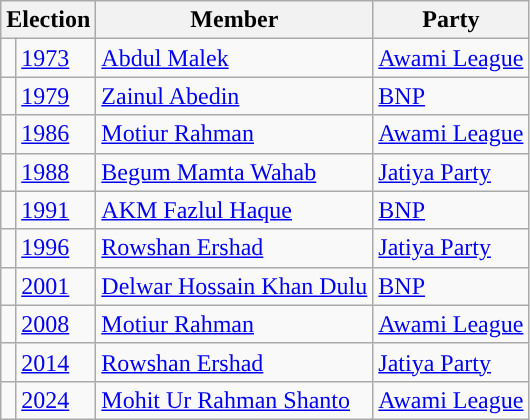<table class="wikitable">
<tr>
<th colspan="2">Election</th>
<th>Member</th>
<th>Party</th>
</tr>
<tr>
<td style="background-color:"></td>
<td><a href='#'>1973</a></td>
<td><a href='#'>Abdul Malek</a></td>
<td><a href='#'>Awami League</a></td>
</tr>
<tr>
<td style="background-color:"></td>
<td><a href='#'>1979</a></td>
<td><a href='#'>Zainul Abedin</a></td>
<td><a href='#'>BNP</a></td>
</tr>
<tr>
<td style="background-color:"></td>
<td><a href='#'>1986</a></td>
<td><a href='#'>Motiur Rahman</a></td>
<td><a href='#'>Awami League</a></td>
</tr>
<tr>
<td style="background-color:"></td>
<td><a href='#'>1988</a></td>
<td><a href='#'>Begum Mamta Wahab</a></td>
<td><a href='#'>Jatiya Party</a></td>
</tr>
<tr>
<td style="background-color:"></td>
<td><a href='#'>1991</a></td>
<td><a href='#'>AKM Fazlul Haque</a></td>
<td><a href='#'>BNP</a></td>
</tr>
<tr>
<td style="background-color:"></td>
<td><a href='#'>1996</a></td>
<td><a href='#'>Rowshan Ershad</a></td>
<td><a href='#'>Jatiya Party</a></td>
</tr>
<tr>
<td style="background-color:"></td>
<td><a href='#'>2001</a></td>
<td><a href='#'>Delwar Hossain Khan Dulu</a></td>
<td><a href='#'>BNP</a></td>
</tr>
<tr>
<td style="background-color:"></td>
<td><a href='#'>2008</a></td>
<td><a href='#'>Motiur Rahman</a></td>
<td><a href='#'>Awami League</a></td>
</tr>
<tr>
<td style="background-color:"></td>
<td><a href='#'>2014</a></td>
<td><a href='#'>Rowshan Ershad</a></td>
<td><a href='#'>Jatiya Party</a></td>
</tr>
<tr>
<td style="background-color:"></td>
<td><a href='#'>2024</a></td>
<td><a href='#'>Mohit Ur Rahman Shanto</a></td>
<td><a href='#'>Awami League</a></td>
</tr>
</table>
